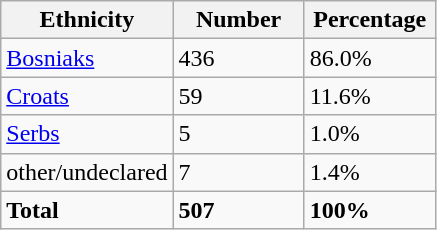<table class="wikitable">
<tr>
<th width="100px">Ethnicity</th>
<th width="80px">Number</th>
<th width="80px">Percentage</th>
</tr>
<tr>
<td><a href='#'>Bosniaks</a></td>
<td>436</td>
<td>86.0%</td>
</tr>
<tr>
<td><a href='#'>Croats</a></td>
<td>59</td>
<td>11.6%</td>
</tr>
<tr>
<td><a href='#'>Serbs</a></td>
<td>5</td>
<td>1.0%</td>
</tr>
<tr>
<td>other/undeclared</td>
<td>7</td>
<td>1.4%</td>
</tr>
<tr>
<td><strong>Total</strong></td>
<td><strong>507</strong></td>
<td><strong>100%</strong></td>
</tr>
</table>
